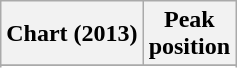<table class="wikitable sortable">
<tr>
<th>Chart (2013)</th>
<th>Peak<br>position</th>
</tr>
<tr>
</tr>
<tr>
</tr>
</table>
